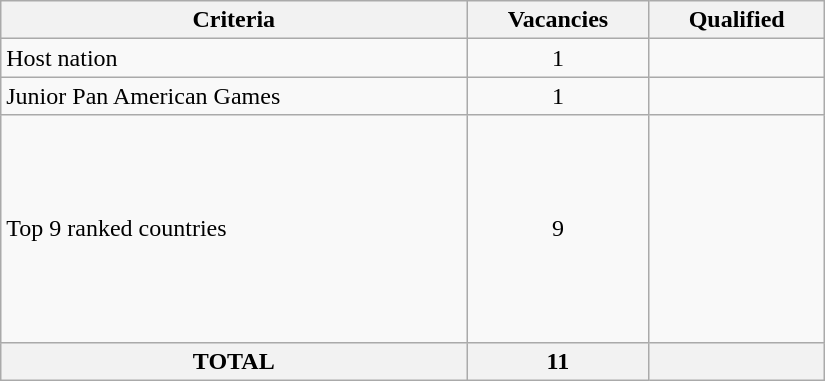<table class = "wikitable" width=550>
<tr>
<th>Criteria</th>
<th>Vacancies</th>
<th>Qualified</th>
</tr>
<tr>
<td>Host nation</td>
<td align="center">1</td>
<td></td>
</tr>
<tr>
<td>Junior Pan American Games</td>
<td align="center">1</td>
<td></td>
</tr>
<tr>
<td>Top 9 ranked countries</td>
<td align="center">9</td>
<td><br><br><br><br><br><br><br><br></td>
</tr>
<tr>
<th>TOTAL</th>
<th>11</th>
<th></th>
</tr>
</table>
